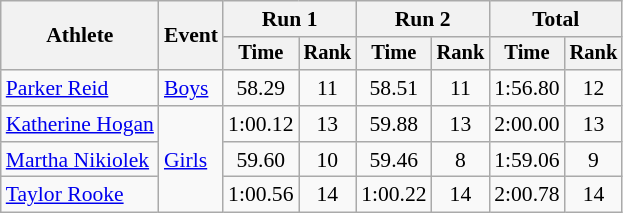<table class="wikitable" style="font-size:90%">
<tr>
<th rowspan="2">Athlete</th>
<th rowspan="2">Event</th>
<th colspan="2">Run 1</th>
<th colspan="2">Run 2</th>
<th colspan="2">Total</th>
</tr>
<tr style="font-size:95%">
<th>Time</th>
<th>Rank</th>
<th>Time</th>
<th>Rank</th>
<th>Time</th>
<th>Rank</th>
</tr>
<tr align=center>
<td align=left><a href='#'>Parker Reid</a></td>
<td align=left><a href='#'>Boys</a></td>
<td>58.29</td>
<td>11</td>
<td>58.51</td>
<td>11</td>
<td>1:56.80</td>
<td>12</td>
</tr>
<tr align=center>
<td align=left><a href='#'>Katherine Hogan</a></td>
<td align=left rowspan="3"><a href='#'>Girls</a></td>
<td>1:00.12</td>
<td>13</td>
<td>59.88</td>
<td>13</td>
<td>2:00.00</td>
<td>13</td>
</tr>
<tr align=center>
<td align=left><a href='#'>Martha Nikiolek</a></td>
<td>59.60</td>
<td>10</td>
<td>59.46</td>
<td>8</td>
<td>1:59.06</td>
<td>9</td>
</tr>
<tr align=center>
<td align=left><a href='#'>Taylor Rooke</a></td>
<td>1:00.56</td>
<td>14</td>
<td>1:00.22</td>
<td>14</td>
<td>2:00.78</td>
<td>14</td>
</tr>
</table>
